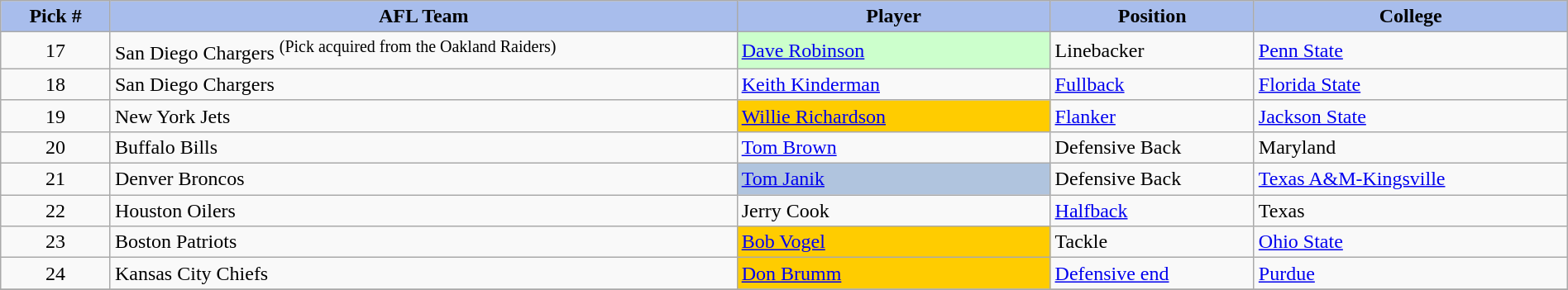<table class="wikitable sortable sortable" style="width: 100%">
<tr>
<th style="background:#A8BDEC;" width=7%>Pick #</th>
<th width=40% style="background:#A8BDEC;">AFL Team</th>
<th width=20% style="background:#A8BDEC;">Player</th>
<th width=13% style="background:#A8BDEC;">Position</th>
<th style="background:#A8BDEC;">College</th>
</tr>
<tr>
<td align=center>17</td>
<td>San Diego Chargers <sup>(Pick acquired from the Oakland Raiders)</sup></td>
<td bgcolor="#CCFFCC"><a href='#'>Dave Robinson</a></td>
<td>Linebacker</td>
<td><a href='#'>Penn State</a></td>
</tr>
<tr>
<td align=center>18</td>
<td>San Diego Chargers</td>
<td><a href='#'>Keith Kinderman</a></td>
<td><a href='#'>Fullback</a></td>
<td><a href='#'>Florida State</a></td>
</tr>
<tr>
<td align=center>19</td>
<td>New York Jets</td>
<td bgcolor="#FFCC00"><a href='#'>Willie Richardson</a></td>
<td><a href='#'>Flanker</a></td>
<td><a href='#'>Jackson State</a></td>
</tr>
<tr>
<td align=center>20</td>
<td>Buffalo Bills</td>
<td><a href='#'>Tom Brown</a></td>
<td>Defensive Back</td>
<td>Maryland</td>
</tr>
<tr>
<td align=center>21</td>
<td>Denver Broncos</td>
<td bgcolor=lightsteelblue><a href='#'>Tom Janik</a></td>
<td>Defensive Back</td>
<td><a href='#'>Texas A&M-Kingsville</a></td>
</tr>
<tr>
<td align=center>22</td>
<td>Houston Oilers</td>
<td>Jerry Cook</td>
<td><a href='#'>Halfback</a></td>
<td>Texas</td>
</tr>
<tr>
<td align=center>23</td>
<td>Boston Patriots</td>
<td bgcolor="#FFCC00"><a href='#'>Bob Vogel</a></td>
<td>Tackle</td>
<td><a href='#'>Ohio State</a></td>
</tr>
<tr>
<td align=center>24</td>
<td>Kansas City Chiefs</td>
<td bgcolor="#FFCC00"><a href='#'>Don Brumm</a></td>
<td><a href='#'>Defensive end</a></td>
<td><a href='#'>Purdue</a></td>
</tr>
<tr>
</tr>
</table>
